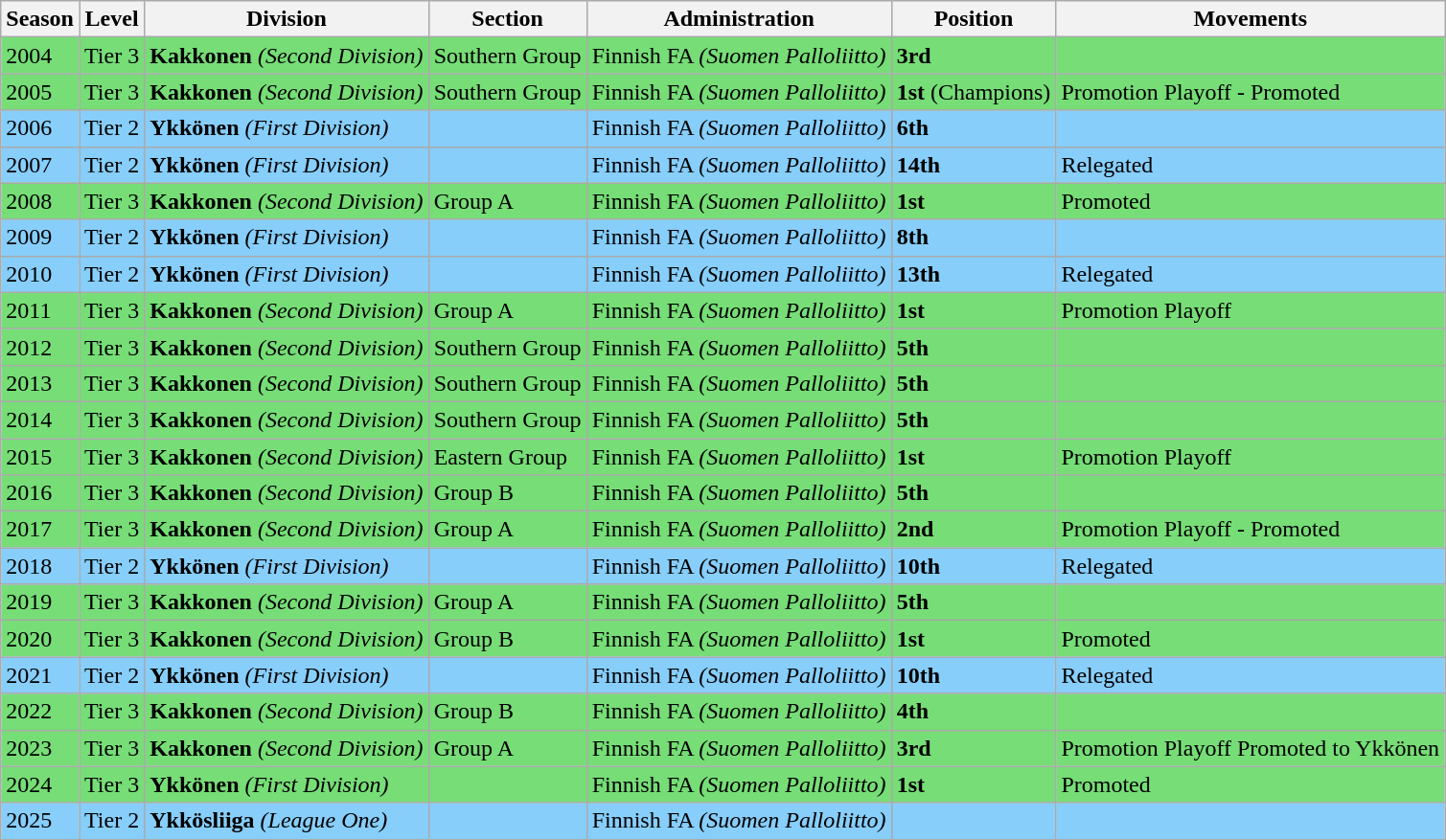<table class="wikitable">
<tr style="background:#f0f6fa;">
<th><strong>Season</strong></th>
<th><strong>Level</strong></th>
<th><strong>Division</strong></th>
<th><strong>Section</strong></th>
<th><strong>Administration</strong></th>
<th><strong>Position</strong></th>
<th><strong>Movements</strong></th>
</tr>
<tr>
<td style="background:#77DD77;">2004</td>
<td style="background:#77DD77;">Tier 3</td>
<td style="background:#77DD77;"><strong>Kakkonen</strong> <em>(Second Division)</em></td>
<td style="background:#77DD77;">Southern Group</td>
<td style="background:#77DD77;">Finnish FA <em>(Suomen Palloliitto)</em></td>
<td style="background:#77DD77;"><strong>3rd</strong></td>
<td style="background:#77DD77;"></td>
</tr>
<tr>
<td style="background:#77DD77;">2005</td>
<td style="background:#77DD77;">Tier 3</td>
<td style="background:#77DD77;"><strong>Kakkonen</strong> <em>(Second Division)</em></td>
<td style="background:#77DD77;">Southern Group</td>
<td style="background:#77DD77;">Finnish FA <em>(Suomen Palloliitto)</em></td>
<td style="background:#77DD77;"><strong>1st</strong> (Champions)</td>
<td style="background:#77DD77;">Promotion Playoff - Promoted</td>
</tr>
<tr>
<td style="background:#87CEFA;">2006</td>
<td style="background:#87CEFA;">Tier 2</td>
<td style="background:#87CEFA;"><strong> Ykkönen</strong> <em>(First Division)</em></td>
<td style="background:#87CEFA;"></td>
<td style="background:#87CEFA;">Finnish FA <em>(Suomen Palloliitto)</em></td>
<td style="background:#87CEFA;"><strong>6th</strong></td>
<td style="background:#87CEFA;"></td>
</tr>
<tr>
<td style="background:#87CEFA;">2007</td>
<td style="background:#87CEFA;">Tier 2</td>
<td style="background:#87CEFA;"><strong> Ykkönen</strong> <em>(First Division)</em></td>
<td style="background:#87CEFA;"></td>
<td style="background:#87CEFA;">Finnish FA <em>(Suomen Palloliitto)</em></td>
<td style="background:#87CEFA;"><strong>14th</strong></td>
<td style="background:#87CEFA;">Relegated</td>
</tr>
<tr>
<td style="background:#77DD77;">2008</td>
<td style="background:#77DD77;">Tier 3</td>
<td style="background:#77DD77;"><strong>Kakkonen</strong> <em>(Second Division)</em></td>
<td style="background:#77DD77;">Group A</td>
<td style="background:#77DD77;">Finnish FA <em>(Suomen Palloliitto)</em></td>
<td style="background:#77DD77;"><strong>1st</strong></td>
<td style="background:#77DD77;">Promoted</td>
</tr>
<tr>
<td style="background:#87CEFA;">2009</td>
<td style="background:#87CEFA;">Tier 2</td>
<td style="background:#87CEFA;"><strong> Ykkönen</strong> <em>(First Division)</em></td>
<td style="background:#87CEFA;"></td>
<td style="background:#87CEFA;">Finnish FA <em>(Suomen Palloliitto)</em></td>
<td style="background:#87CEFA;"><strong>8th</strong></td>
<td style="background:#87CEFA;"></td>
</tr>
<tr>
<td style="background:#87CEFA;">2010</td>
<td style="background:#87CEFA;">Tier 2</td>
<td style="background:#87CEFA;"><strong> Ykkönen</strong> <em>(First Division)</em></td>
<td style="background:#87CEFA;"></td>
<td style="background:#87CEFA;">Finnish FA <em>(Suomen Palloliitto)</em></td>
<td style="background:#87CEFA;"><strong>13th</strong></td>
<td style="background:#87CEFA;">Relegated</td>
</tr>
<tr>
<td style="background:#77DD77;">2011</td>
<td style="background:#77DD77;">Tier 3</td>
<td style="background:#77DD77;"><strong>Kakkonen</strong> <em>(Second Division)</em></td>
<td style="background:#77DD77;">Group A</td>
<td style="background:#77DD77;">Finnish FA <em>(Suomen Palloliitto)</em></td>
<td style="background:#77DD77;"><strong>1st</strong></td>
<td style="background:#77DD77;">Promotion Playoff</td>
</tr>
<tr>
<td style="background:#77DD77;">2012</td>
<td style="background:#77DD77;">Tier 3</td>
<td style="background:#77DD77;"><strong>Kakkonen</strong> <em>(Second Division)</em></td>
<td style="background:#77DD77;">Southern Group</td>
<td style="background:#77DD77;">Finnish FA <em>(Suomen Palloliitto)</em></td>
<td style="background:#77DD77;"><strong>5th</strong></td>
<td style="background:#77DD77;"></td>
</tr>
<tr>
<td style="background:#77DD77;">2013</td>
<td style="background:#77DD77;">Tier 3</td>
<td style="background:#77DD77;"><strong>Kakkonen</strong> <em>(Second Division)</em></td>
<td style="background:#77DD77;">Southern Group</td>
<td style="background:#77DD77;">Finnish FA <em>(Suomen Palloliitto)</em></td>
<td style="background:#77DD77;"><strong>5th</strong></td>
<td style="background:#77DD77;"></td>
</tr>
<tr>
<td style="background:#77DD77;">2014</td>
<td style="background:#77DD77;">Tier 3</td>
<td style="background:#77DD77;"><strong>Kakkonen</strong> <em>(Second Division)</em></td>
<td style="background:#77DD77;">Southern Group</td>
<td style="background:#77DD77;">Finnish FA <em>(Suomen Palloliitto)</em></td>
<td style="background:#77DD77;"><strong>5th</strong></td>
<td style="background:#77DD77;"></td>
</tr>
<tr>
<td style="background:#77DD77;">2015</td>
<td style="background:#77DD77;">Tier 3</td>
<td style="background:#77DD77;"><strong>Kakkonen</strong> <em>(Second Division)</em></td>
<td style="background:#77DD77;">Eastern Group</td>
<td style="background:#77DD77;">Finnish FA <em>(Suomen Palloliitto)</em></td>
<td style="background:#77DD77;"><strong>1st</strong></td>
<td style="background:#77DD77;">Promotion Playoff</td>
</tr>
<tr>
<td style="background:#77DD77;">2016</td>
<td style="background:#77DD77;">Tier 3</td>
<td style="background:#77DD77;"><strong>Kakkonen</strong> <em>(Second Division)</em></td>
<td style="background:#77DD77;">Group B</td>
<td style="background:#77DD77;">Finnish FA <em>(Suomen Palloliitto)</em></td>
<td style="background:#77DD77;"><strong>5th</strong></td>
<td style="background:#77DD77;"></td>
</tr>
<tr>
<td style="background:#77DD77;">2017</td>
<td style="background:#77DD77;">Tier 3</td>
<td style="background:#77DD77;"><strong>Kakkonen</strong> <em>(Second Division)</em></td>
<td style="background:#77DD77;">Group A</td>
<td style="background:#77DD77;">Finnish FA <em>(Suomen Palloliitto)</em></td>
<td style="background:#77DD77;"><strong>2nd</strong></td>
<td style="background:#77DD77;">Promotion Playoff - Promoted</td>
</tr>
<tr>
<td style="background:#87CEFA;">2018</td>
<td style="background:#87CEFA;">Tier 2</td>
<td style="background:#87CEFA;"><strong> Ykkönen</strong> <em>(First Division)</em></td>
<td style="background:#87CEFA;"></td>
<td style="background:#87CEFA;">Finnish FA <em>(Suomen Palloliitto)</em></td>
<td style="background:#87CEFA;"><strong>10th</strong></td>
<td style="background:#87CEFA;">Relegated</td>
</tr>
<tr>
<td style="background:#77DD77;">2019</td>
<td style="background:#77DD77;">Tier 3</td>
<td style="background:#77DD77;"><strong>Kakkonen</strong> <em>(Second Division)</em></td>
<td style="background:#77DD77;">Group A</td>
<td style="background:#77DD77;">Finnish FA <em>(Suomen Palloliitto)</em></td>
<td style="background:#77DD77;"><strong>5th</strong></td>
<td style="background:#77DD77;"></td>
</tr>
<tr>
<td style="background:#77DD77;">2020</td>
<td style="background:#77DD77;">Tier 3</td>
<td style="background:#77DD77;"><strong>Kakkonen</strong> <em>(Second Division)</em></td>
<td style="background:#77DD77;">Group B</td>
<td style="background:#77DD77;">Finnish FA <em>(Suomen Palloliitto)</em></td>
<td style="background:#77DD77;"><strong>1st</strong></td>
<td style="background:#77DD77;">Promoted</td>
</tr>
<tr>
<td style="background:#87CEFA;">2021</td>
<td style="background:#87CEFA;">Tier 2</td>
<td style="background:#87CEFA;"><strong> Ykkönen</strong> <em>(First Division)</em></td>
<td style="background:#87CEFA;"></td>
<td style="background:#87CEFA;">Finnish FA <em>(Suomen Palloliitto)</em></td>
<td style="background:#87CEFA;"><strong>10th</strong></td>
<td style="background:#87CEFA;">Relegated</td>
</tr>
<tr>
<td style="background:#77DD77;">2022</td>
<td style="background:#77DD77;">Tier 3</td>
<td style="background:#77DD77;"><strong>Kakkonen</strong> <em>(Second Division)</em></td>
<td style="background:#77DD77;">Group B</td>
<td style="background:#77DD77;">Finnish FA <em>(Suomen Palloliitto)</em></td>
<td style="background:#77DD77;"><strong>4th</strong></td>
<td style="background:#77DD77;"></td>
</tr>
<tr>
<td style="background:#77DD77;">2023</td>
<td style="background:#77DD77;">Tier 3</td>
<td style="background:#77DD77;"><strong>Kakkonen</strong> <em>(Second Division)</em></td>
<td style="background:#77DD77;">Group A</td>
<td style="background:#77DD77;">Finnish FA <em>(Suomen Palloliitto)</em></td>
<td style="background:#77DD77;"><strong>3rd</strong></td>
<td style="background:#77DD77;">Promotion Playoff Promoted to Ykkönen</td>
</tr>
<tr>
<td style="background:#77DD77;">2024</td>
<td style="background:#77DD77;">Tier 3</td>
<td style="background:#77DD77;"><strong>Ykkönen</strong> <em>(First Division)</em></td>
<td style="background:#77DD77;"></td>
<td style="background:#77DD77;">Finnish FA <em>(Suomen Palloliitto)</em></td>
<td style="background:#77DD77;"><strong>1st</strong></td>
<td style="background:#77DD77;">Promoted</td>
</tr>
<tr>
<td style="background:#87CEFA;">2025</td>
<td style="background:#87CEFA;">Tier 2</td>
<td style="background:#87CEFA;"><strong> Ykkösliiga</strong> <em>(League One)</em></td>
<td style="background:#87CEFA;"></td>
<td style="background:#87CEFA;">Finnish FA <em>(Suomen Palloliitto)</em></td>
<td style="background:#87CEFA;"></td>
<td style="background:#87CEFA;"></td>
</tr>
</table>
